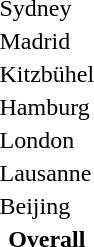<table>
<tr>
<td>Sydney</td>
<td></td>
<td></td>
<td></td>
</tr>
<tr>
<td>Madrid</td>
<td></td>
<td></td>
<td></td>
</tr>
<tr>
<td>Kitzbühel</td>
<td></td>
<td></td>
<td></td>
</tr>
<tr>
<td>Hamburg</td>
<td></td>
<td></td>
<td></td>
</tr>
<tr>
<td>London</td>
<td></td>
<td></td>
<td></td>
</tr>
<tr>
<td>Lausanne</td>
<td></td>
<td></td>
<td></td>
</tr>
<tr>
<td>Beijing</td>
<td></td>
<td></td>
<td></td>
</tr>
<tr>
<th>Overall</th>
<td><strong></strong></td>
<td><strong></strong></td>
<td><strong></strong></td>
</tr>
</table>
